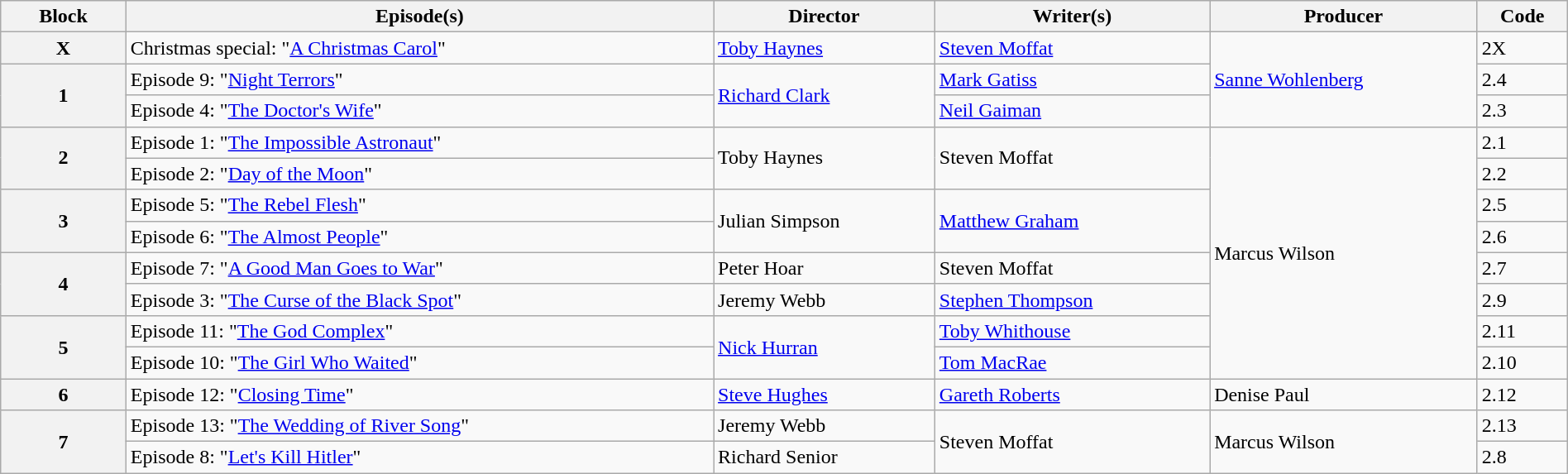<table class="wikitable" style="width:100%; margin-right:0;">
<tr>
<th style="width:8%">Block</th>
<th>Episode(s)</th>
<th>Director</th>
<th>Writer(s)</th>
<th>Producer</th>
<th>Code</th>
</tr>
<tr>
<th>X</th>
<td>Christmas special: "<a href='#'>A Christmas Carol</a>"</td>
<td><a href='#'>Toby Haynes</a></td>
<td><a href='#'>Steven Moffat</a></td>
<td rowspan="3"><a href='#'>Sanne Wohlenberg</a></td>
<td>2X</td>
</tr>
<tr>
<th rowspan="2">1</th>
<td>Episode 9: "<a href='#'>Night Terrors</a>"</td>
<td rowspan="2"><a href='#'>Richard Clark</a></td>
<td><a href='#'>Mark Gatiss</a></td>
<td>2.4</td>
</tr>
<tr>
<td>Episode 4: "<a href='#'>The Doctor's Wife</a>"</td>
<td><a href='#'>Neil Gaiman</a></td>
<td>2.3</td>
</tr>
<tr>
<th rowspan="2">2</th>
<td>Episode 1: "<a href='#'>The Impossible Astronaut</a>"</td>
<td rowspan="2">Toby Haynes</td>
<td rowspan="2">Steven Moffat</td>
<td rowspan="8">Marcus Wilson</td>
<td>2.1</td>
</tr>
<tr>
<td>Episode 2: "<a href='#'>Day of the Moon</a>"</td>
<td>2.2</td>
</tr>
<tr>
<th rowspan="2">3</th>
<td>Episode 5: "<a href='#'>The Rebel Flesh</a>"</td>
<td rowspan="2">Julian Simpson</td>
<td rowspan="2"><a href='#'>Matthew Graham</a></td>
<td>2.5</td>
</tr>
<tr>
<td>Episode 6: "<a href='#'>The Almost People</a>"</td>
<td>2.6</td>
</tr>
<tr>
<th rowspan="2">4</th>
<td>Episode 7: "<a href='#'>A Good Man Goes to War</a>"</td>
<td>Peter Hoar</td>
<td>Steven Moffat</td>
<td>2.7</td>
</tr>
<tr>
<td>Episode 3: "<a href='#'>The Curse of the Black Spot</a>"</td>
<td>Jeremy Webb</td>
<td><a href='#'>Stephen Thompson</a></td>
<td>2.9</td>
</tr>
<tr>
<th rowspan="2">5</th>
<td>Episode 11: "<a href='#'>The God Complex</a>"</td>
<td rowspan="2"><a href='#'>Nick Hurran</a></td>
<td><a href='#'>Toby Whithouse</a></td>
<td>2.11</td>
</tr>
<tr>
<td>Episode 10: "<a href='#'>The Girl Who Waited</a>"</td>
<td><a href='#'>Tom MacRae</a></td>
<td>2.10</td>
</tr>
<tr>
<th>6</th>
<td>Episode 12: "<a href='#'>Closing Time</a>"</td>
<td><a href='#'>Steve Hughes</a></td>
<td><a href='#'>Gareth Roberts</a></td>
<td>Denise Paul</td>
<td>2.12</td>
</tr>
<tr>
<th rowspan="2">7</th>
<td>Episode 13: "<a href='#'>The Wedding of River Song</a>"</td>
<td>Jeremy Webb</td>
<td rowspan="2">Steven Moffat</td>
<td rowspan="2">Marcus Wilson</td>
<td>2.13</td>
</tr>
<tr>
<td>Episode 8: "<a href='#'>Let's Kill Hitler</a>"</td>
<td>Richard Senior</td>
<td>2.8</td>
</tr>
</table>
